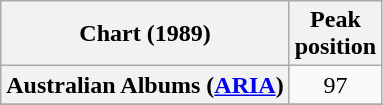<table class="wikitable sortable plainrowheaders" style="text-align:center;">
<tr>
<th scope="col">Chart (1989)</th>
<th scope="col">Peak<br>position</th>
</tr>
<tr>
<th scope="row">Australian Albums (<a href='#'>ARIA</a>)</th>
<td>97</td>
</tr>
<tr>
</tr>
<tr>
</tr>
<tr>
</tr>
<tr>
</tr>
<tr>
</tr>
<tr>
</tr>
<tr>
</tr>
<tr>
</tr>
<tr>
</tr>
</table>
